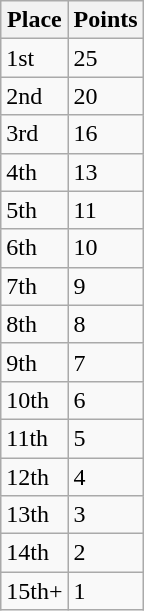<table class="wikitable">
<tr>
<th>Place</th>
<th>Points</th>
</tr>
<tr>
<td>1st</td>
<td>25</td>
</tr>
<tr>
<td>2nd</td>
<td>20</td>
</tr>
<tr>
<td>3rd</td>
<td>16</td>
</tr>
<tr>
<td>4th</td>
<td>13</td>
</tr>
<tr>
<td>5th</td>
<td>11</td>
</tr>
<tr>
<td>6th</td>
<td>10</td>
</tr>
<tr>
<td>7th</td>
<td>9</td>
</tr>
<tr>
<td>8th</td>
<td>8</td>
</tr>
<tr>
<td>9th</td>
<td>7</td>
</tr>
<tr>
<td>10th</td>
<td>6</td>
</tr>
<tr>
<td>11th</td>
<td>5</td>
</tr>
<tr>
<td>12th</td>
<td>4</td>
</tr>
<tr>
<td>13th</td>
<td>3</td>
</tr>
<tr>
<td>14th</td>
<td>2</td>
</tr>
<tr>
<td>15th+</td>
<td>1</td>
</tr>
</table>
